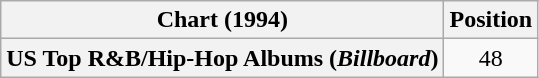<table class="wikitable plainrowheaders" style="text-align:center">
<tr>
<th scope="col">Chart (1994)</th>
<th scope="col">Position</th>
</tr>
<tr>
<th scope="row">US Top R&B/Hip-Hop Albums (<em>Billboard</em>)</th>
<td>48</td>
</tr>
</table>
